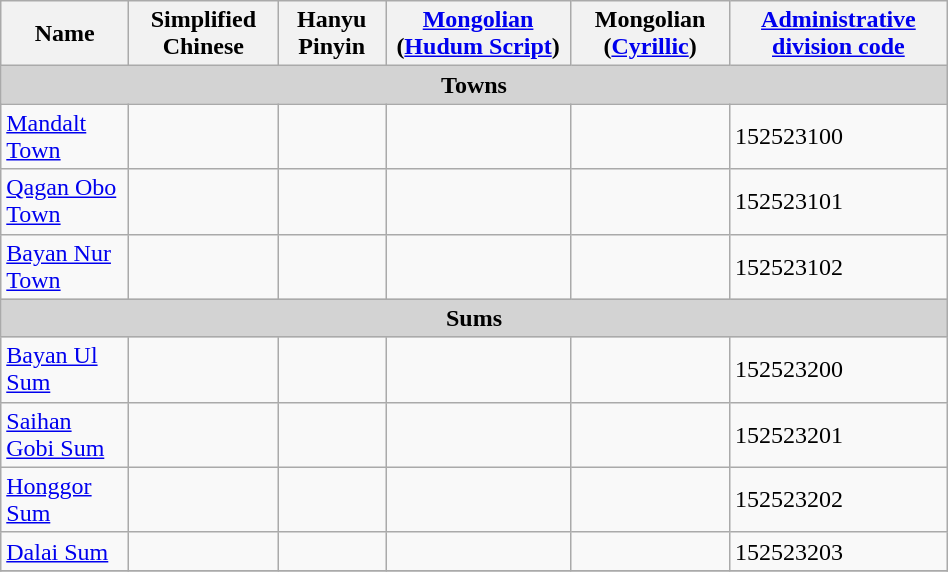<table class="wikitable" align="center" style="width:50%; border="1">
<tr>
<th>Name</th>
<th>Simplified Chinese</th>
<th>Hanyu Pinyin</th>
<th><a href='#'>Mongolian</a> (<a href='#'>Hudum Script</a>)</th>
<th>Mongolian (<a href='#'>Cyrillic</a>)</th>
<th><a href='#'>Administrative division code</a></th>
</tr>
<tr>
<td colspan="6"  style="text-align:center; background:#d3d3d3;"><strong>Towns</strong></td>
</tr>
<tr --------->
<td><a href='#'>Mandalt Town</a></td>
<td></td>
<td></td>
<td></td>
<td></td>
<td>152523100</td>
</tr>
<tr>
<td><a href='#'>Qagan Obo Town</a></td>
<td></td>
<td></td>
<td></td>
<td></td>
<td>152523101</td>
</tr>
<tr>
<td><a href='#'>Bayan Nur Town</a></td>
<td></td>
<td></td>
<td></td>
<td></td>
<td>152523102</td>
</tr>
<tr>
<td colspan="6"  style="text-align:center; background:#d3d3d3;"><strong>Sums</strong></td>
</tr>
<tr --------->
<td><a href='#'>Bayan Ul Sum</a></td>
<td></td>
<td></td>
<td></td>
<td></td>
<td>152523200</td>
</tr>
<tr>
<td><a href='#'>Saihan Gobi Sum</a></td>
<td></td>
<td></td>
<td></td>
<td></td>
<td>152523201</td>
</tr>
<tr>
<td><a href='#'>Honggor Sum</a></td>
<td></td>
<td></td>
<td></td>
<td></td>
<td>152523202</td>
</tr>
<tr>
<td><a href='#'>Dalai Sum</a></td>
<td></td>
<td></td>
<td></td>
<td></td>
<td>152523203</td>
</tr>
<tr>
</tr>
</table>
